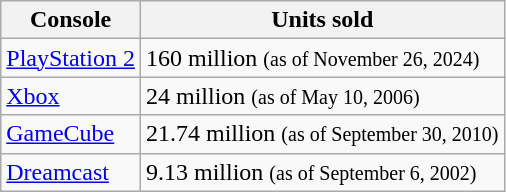<table class="wikitable">
<tr>
<th>Console</th>
<th>Units sold</th>
</tr>
<tr>
<td><a href='#'>PlayStation 2</a></td>
<td>160 million <small>(as of November 26, 2024)</small></td>
</tr>
<tr>
<td><a href='#'>Xbox</a></td>
<td>24 million <small>(as of May 10, 2006)</small></td>
</tr>
<tr>
<td><a href='#'>GameCube</a></td>
<td>21.74 million <small>(as of September 30, 2010)</small></td>
</tr>
<tr>
<td><a href='#'>Dreamcast</a></td>
<td>9.13 million <small>(as of September 6, 2002)</small></td>
</tr>
</table>
